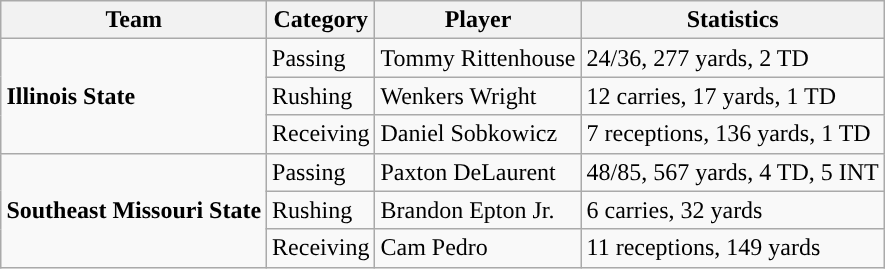<table class="wikitable" style="float: right;">
<tr>
<th>Team</th>
<th>Category</th>
<th>Player</th>
<th>Statistics</th>
</tr>
<tr>
<td rowspan=3><strong>Illinois State</strong></td>
<td>Passing</td>
<td>Tommy Rittenhouse</td>
<td>24/36, 277 yards, 2 TD</td>
</tr>
<tr>
<td>Rushing</td>
<td>Wenkers Wright</td>
<td>12 carries, 17 yards, 1 TD</td>
</tr>
<tr>
<td>Receiving</td>
<td>Daniel Sobkowicz</td>
<td>7 receptions, 136 yards, 1 TD</td>
</tr>
<tr>
<td rowspan=3><strong>Southeast Missouri State</strong></td>
<td>Passing</td>
<td>Paxton DeLaurent</td>
<td>48/85, 567 yards, 4 TD, 5 INT</td>
</tr>
<tr>
<td>Rushing</td>
<td>Brandon Epton Jr.</td>
<td>6 carries, 32 yards</td>
</tr>
<tr>
<td>Receiving</td>
<td>Cam Pedro</td>
<td>11 receptions, 149 yards</td>
</tr>
</table>
